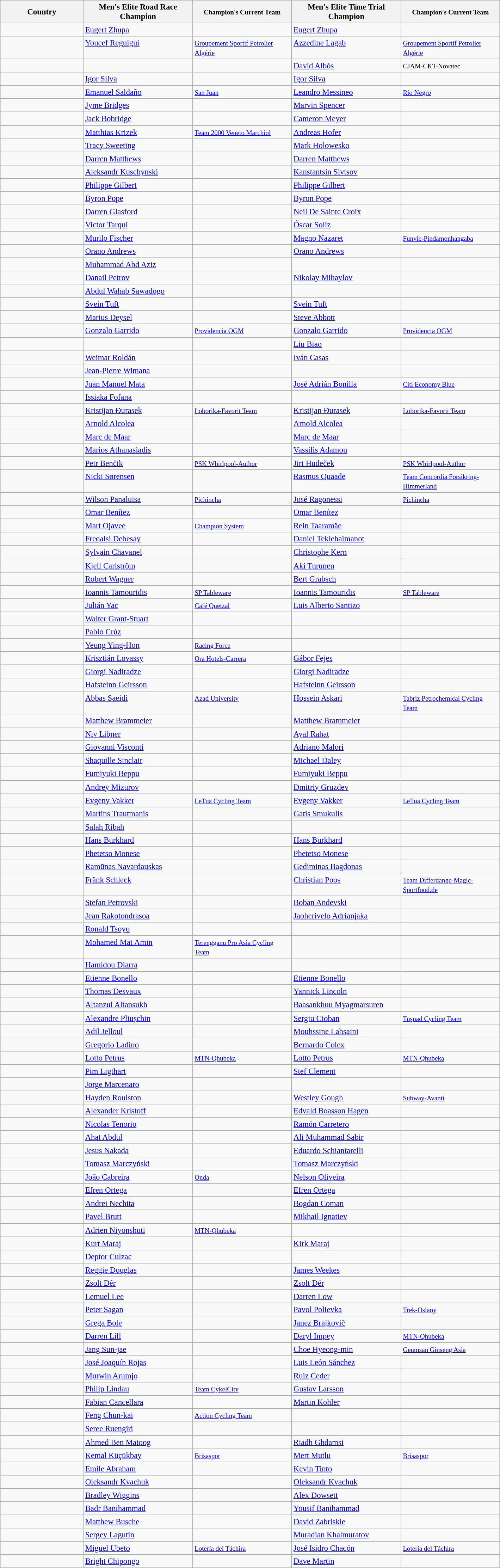<table class="wikitable sortable" style="font-size: 95%;">
<tr>
<th width=150px>Country</th>
<th width="200">Men's Elite Road Race Champion</th>
<th width="180"><small>Champion's Current Team</small></th>
<th width="200">Men's Elite Time Trial Champion</th>
<th width="180"><small>Champion's Current Team</small></th>
</tr>
<tr align="left" valign=top>
<td></td>
<td><a href='#'>Eugert Zhupa</a></td>
<td></td>
<td><a href='#'>Eugert Zhupa</a></td>
<td></td>
</tr>
<tr align="left" valign=top>
<td></td>
<td><a href='#'>Youcef Reguigui</a></td>
<td><small><a href='#'>Groupement Sportif Petrolier Algérie</a></small></td>
<td><a href='#'>Azzedine Lagab</a></td>
<td><small><a href='#'>Groupement Sportif Petrolier Algérie</a></small></td>
</tr>
<tr align="left" valign=top>
<td></td>
<td></td>
<td></td>
<td><a href='#'>David Albós</a></td>
<td><small>CJAM-CKT-Novatec</small></td>
</tr>
<tr align="left" valign=top>
<td></td>
<td><a href='#'>Igor Silva</a></td>
<td></td>
<td><a href='#'>Igor Silva</a></td>
<td></td>
</tr>
<tr align="left" valign=top>
<td></td>
<td><a href='#'>Emanuel Saldaño</a></td>
<td><small><a href='#'>San Juan</a></small></td>
<td><a href='#'>Leandro Messineo</a></td>
<td><small><a href='#'>Río Negro</a></small></td>
</tr>
<tr align="left" valign=top>
<td></td>
<td><a href='#'>Jyme Bridges</a></td>
<td></td>
<td><a href='#'>Marvin Spencer</a></td>
<td></td>
</tr>
<tr align="left" valign=top>
<td></td>
<td><a href='#'>Jack Bobridge</a></td>
<td><small></small></td>
<td><a href='#'>Cameron Meyer</a></td>
<td><small></small></td>
</tr>
<tr align="left" valign=top>
<td></td>
<td><a href='#'>Matthias Krizek</a></td>
<td><small><a href='#'>Team 2000 Veneto Marchiol</a></small></td>
<td><a href='#'>Andreas Hofer</a></td>
<td><small></small></td>
</tr>
<tr align="left" valign=top>
<td></td>
<td><a href='#'>Tracy Sweeting</a></td>
<td></td>
<td><a href='#'>Mark Holowesko</a></td>
<td></td>
</tr>
<tr align="left" valign=top>
<td></td>
<td><a href='#'>Darren Matthews</a></td>
<td></td>
<td><a href='#'>Darren Matthews</a></td>
<td></td>
</tr>
<tr align="left" valign=top>
<td></td>
<td><a href='#'>Aleksandr Kuschynski</a></td>
<td><small></small></td>
<td><a href='#'>Kanstantsin Sivtsov</a></td>
<td><small></small></td>
</tr>
<tr align="left" valign=top>
<td></td>
<td><a href='#'>Philippe Gilbert</a></td>
<td><small></small></td>
<td><a href='#'>Philippe Gilbert</a></td>
<td><small></small></td>
</tr>
<tr align="left" valign=top>
<td></td>
<td><a href='#'>Byron Pope</a></td>
<td></td>
<td><a href='#'>Byron Pope</a></td>
<td></td>
</tr>
<tr align="left" valign=top>
<td></td>
<td><a href='#'>Darren Glasford</a></td>
<td></td>
<td><a href='#'>Neil De Sainte Croix</a></td>
<td></td>
</tr>
<tr align="left" valign=top>
<td></td>
<td><a href='#'>Victor Tarqui</a></td>
<td></td>
<td><a href='#'>Óscar Soliz</a></td>
<td></td>
</tr>
<tr align="left" valign=top>
<td></td>
<td><a href='#'>Murilo Fischer</a></td>
<td><small></small></td>
<td><a href='#'>Magno Nazaret</a></td>
<td><small><a href='#'>Funvic-Pindamonhangaba</a></small></td>
</tr>
<tr align="left" valign=top>
<td></td>
<td><a href='#'>Orano Andrews</a></td>
<td></td>
<td><a href='#'>Orano Andrews</a></td>
<td></td>
</tr>
<tr align="left" valign=top>
<td></td>
<td><a href='#'>Muhammad Abd Aziz</a></td>
<td></td>
<td></td>
<td></td>
</tr>
<tr align="left" valign=top>
<td></td>
<td><a href='#'>Danail Petrov</a></td>
<td><small></small></td>
<td><a href='#'>Nikolay Mihaylov</a></td>
<td></td>
</tr>
<tr align="left" valign=top>
<td></td>
<td><a href='#'>Abdul Wahab Sawadogo</a></td>
<td></td>
<td></td>
<td></td>
</tr>
<tr align="left" valign=top>
<td></td>
<td><a href='#'>Svein Tuft</a></td>
<td><small></small></td>
<td><a href='#'>Svein Tuft</a></td>
<td><small></small></td>
</tr>
<tr align="left" valign=top>
<td></td>
<td><a href='#'>Marius Deysel</a></td>
<td></td>
<td><a href='#'>Steve Abbott</a></td>
<td></td>
</tr>
<tr align="left" valign=top>
<td></td>
<td><a href='#'>Gonzalo Garrido</a></td>
<td><small><a href='#'>Providencia OGM</a></small></td>
<td><a href='#'>Gonzalo Garrido</a></td>
<td><small><a href='#'>Providencia OGM</a></small></td>
</tr>
<tr align="left" valign=top>
<td></td>
<td></td>
<td></td>
<td><a href='#'>Liu Biao</a></td>
<td><small></small></td>
</tr>
<tr align="left" valign=top>
<td></td>
<td><a href='#'>Weimar Roldán</a></td>
<td></td>
<td><a href='#'>Iván Casas</a></td>
<td></td>
</tr>
<tr align="left" valign=top>
<td></td>
<td><a href='#'>Jean-Pierre Wimana</a></td>
<td></td>
<td></td>
<td></td>
</tr>
<tr align="left" valign=top>
<td></td>
<td><a href='#'>Juan Manuel Mata</a></td>
<td></td>
<td><a href='#'>José Adrián Bonilla</a></td>
<td><small><a href='#'>Citi Economy Blue</a></small></td>
</tr>
<tr align="left" valign=top>
<td></td>
<td><a href='#'>Issiaka Fofana</a></td>
<td></td>
<td></td>
<td></td>
</tr>
<tr align="left" valign=top>
<td></td>
<td><a href='#'>Kristijan Đurasek</a></td>
<td><small><a href='#'>Loborika-Favorit Team</a></small></td>
<td><a href='#'>Kristijan Đurasek</a></td>
<td><small><a href='#'>Loborika-Favorit Team</a></small></td>
</tr>
<tr align="left" valign=top>
<td></td>
<td><a href='#'>Arnold Alcolea</a></td>
<td></td>
<td><a href='#'>Arnold Alcolea</a></td>
<td></td>
</tr>
<tr align="left" valign=top>
<td></td>
<td><a href='#'>Marc de Maar</a></td>
<td><small></small></td>
<td><a href='#'>Marc de Maar</a></td>
<td><small></small></td>
</tr>
<tr align="left" valign=top>
<td></td>
<td><a href='#'>Marios Athanasiadis</a></td>
<td></td>
<td><a href='#'>Vassilis Adamou</a></td>
<td></td>
</tr>
<tr align="left" valign=top>
<td></td>
<td><a href='#'>Petr Benčik</a></td>
<td><small><a href='#'>PSK Whirlpool-Author</a></small></td>
<td><a href='#'>Jiri Hudeček</a></td>
<td><small><a href='#'>PSK Whirlpool-Author</a></small></td>
</tr>
<tr align="left" valign=top>
<td></td>
<td><a href='#'>Nicki Sørensen</a></td>
<td><small></small></td>
<td><a href='#'>Rasmus Quaade</a></td>
<td><small><a href='#'>Team Concordia Forsikring-Himmerland</a></small></td>
</tr>
<tr align="left" valign=top>
<td></td>
<td><a href='#'>Wilson Panaluisa</a></td>
<td><small><a href='#'>Pichincha</a></small></td>
<td><a href='#'>José Ragonessi</a></td>
<td><small><a href='#'>Pichincha</a></small></td>
</tr>
<tr align="left" valign=top>
<td></td>
<td><a href='#'>Omar Benítez</a></td>
<td></td>
<td><a href='#'>Omar Benítez</a></td>
<td></td>
</tr>
<tr align="left" valign=top>
<td></td>
<td><a href='#'>Mart Ojavee</a></td>
<td><small><a href='#'>Champion System</a></small></td>
<td><a href='#'>Rein Taaramäe</a></td>
<td><small></small></td>
</tr>
<tr align="left" valign=top>
<td></td>
<td><a href='#'>Freqalsi Debesay</a></td>
<td></td>
<td><a href='#'>Daniel Teklehaimanot</a></td>
<td></td>
</tr>
<tr align="left" valign=top>
<td></td>
<td><a href='#'>Sylvain Chavanel</a></td>
<td><small></small></td>
<td><a href='#'>Christophe Kern</a></td>
<td><small></small></td>
</tr>
<tr align="left" valign=top>
<td></td>
<td><a href='#'>Kjell Carlström</a></td>
<td><small></small></td>
<td><a href='#'>Aki Turunen</a></td>
<td></td>
</tr>
<tr align="left" valign=top>
<td></td>
<td><a href='#'>Robert Wagner</a></td>
<td><small></small></td>
<td><a href='#'>Bert Grabsch</a></td>
<td><small></small></td>
</tr>
<tr align="left" valign=top>
<td></td>
<td><a href='#'>Ioannis Tamouridis</a></td>
<td><small><a href='#'>SP Tableware</a></small></td>
<td><a href='#'>Ioannis Tamouridis</a></td>
<td><small><a href='#'>SP Tableware</a></small></td>
</tr>
<tr align="left" valign=top>
<td></td>
<td><a href='#'>Julián Yac</a></td>
<td><small><a href='#'>Café Quetzal</a></small></td>
<td><a href='#'>Luis Alberto Santizo</a></td>
<td></td>
</tr>
<tr align="left" valign=top>
<td></td>
<td><a href='#'>Walter Grant-Stuart</a></td>
<td></td>
<td></td>
<td></td>
</tr>
<tr align="left" valign=top>
<td></td>
<td><a href='#'>Pablo Crúz</a></td>
<td></td>
<td></td>
<td></td>
</tr>
<tr align="left" valign=top>
<td></td>
<td><a href='#'>Yeung Ying-Hon</a></td>
<td><small><a href='#'>Racing Force</a></small></td>
<td></td>
<td></td>
</tr>
<tr align="left" valign=top>
<td></td>
<td><a href='#'>Krisztián Lovassy</a></td>
<td><small><a href='#'>Ora Hotels-Carrera</a></small></td>
<td><a href='#'>Gábor Fejes</a></td>
<td></td>
</tr>
<tr align="left" valign=top>
<td></td>
<td><a href='#'>Giorgi Nadiradze</a></td>
<td></td>
<td><a href='#'>Giorgi Nadiradze</a></td>
<td></td>
</tr>
<tr align="left" valign=top>
<td></td>
<td><a href='#'>Hafsteinn Geirsson</a></td>
<td></td>
<td><a href='#'>Hafsteinn Geirsson</a></td>
<td></td>
</tr>
<tr align="left" valign=top>
<td></td>
<td><a href='#'>Abbas Saeidi</a></td>
<td><small><a href='#'>Azad University</a></small></td>
<td><a href='#'>Hossein Askari</a></td>
<td><small><a href='#'>Tabriz Petrochemical Cycling Team</a></small></td>
</tr>
<tr align="left" valign=top>
<td></td>
<td><a href='#'>Matthew Brammeier</a></td>
<td><small></small></td>
<td><a href='#'>Matthew Brammeier</a></td>
<td><small></small></td>
</tr>
<tr align="left" valign=top>
<td></td>
<td><a href='#'>Niv Libner</a></td>
<td><small></small></td>
<td><a href='#'>Ayal Rahat</a></td>
<td></td>
</tr>
<tr align="left" valign=top>
<td></td>
<td><a href='#'>Giovanni Visconti</a></td>
<td><small></small></td>
<td><a href='#'>Adriano Malori</a></td>
<td><small></small></td>
</tr>
<tr align="left" valign=top>
<td></td>
<td><a href='#'>Shaquille Sinclair</a></td>
<td></td>
<td><a href='#'>Michael Daley</a></td>
<td></td>
</tr>
<tr align="left" valign=top>
<td></td>
<td><a href='#'>Fumiyuki Beppu</a></td>
<td><small>  </small></td>
<td><a href='#'>Fumiyuki Beppu</a></td>
<td><small>  </small></td>
</tr>
<tr align="left" valign=top>
<td></td>
<td><a href='#'>Andrey Mizurov</a></td>
<td><small>  </small></td>
<td><a href='#'>Dmitriy Gruzdev</a></td>
<td></td>
</tr>
<tr align="left" valign=top>
<td></td>
<td><a href='#'>Evgeny Vakker</a></td>
<td><small><a href='#'>LeTua Cycling Team</a></small></td>
<td><a href='#'>Evgeny Vakker</a></td>
<td><small><a href='#'>LeTua Cycling Team</a></small></td>
</tr>
<tr align="left" valign=top>
<td></td>
<td><a href='#'>Martins Trautmanis</a></td>
<td></td>
<td><a href='#'>Gatis Smukulis</a></td>
<td><small></small></td>
</tr>
<tr align="left" valign=top>
<td></td>
<td><a href='#'>Salah Ribah</a></td>
<td></td>
<td></td>
<td></td>
</tr>
<tr align="left" valign=top>
<td></td>
<td><a href='#'>Hans Burkhard</a></td>
<td></td>
<td><a href='#'>Hans Burkhard</a></td>
<td></td>
</tr>
<tr align="left" valign=top>
<td></td>
<td><a href='#'>Phetetso Monese</a></td>
<td></td>
<td><a href='#'>Phetetso Monese</a></td>
<td></td>
</tr>
<tr align="left" valign=top>
<td></td>
<td><a href='#'>Ramūnas Navardauskas</a></td>
<td><small></small></td>
<td><a href='#'>Gediminas Bagdonas</a></td>
<td><small></small></td>
</tr>
<tr align="left" valign=top>
<td></td>
<td><a href='#'>Fränk Schleck</a></td>
<td><small></small></td>
<td><a href='#'>Christian Poos</a></td>
<td><small><a href='#'>Team Differdange-Magic-Sportfood.de</a></small></td>
</tr>
<tr align="left" valign=top>
<td></td>
<td><a href='#'>Stefan Petrovski</a></td>
<td></td>
<td><a href='#'>Boban Andevski</a></td>
<td></td>
</tr>
<tr align="left" valign=top>
<td></td>
<td><a href='#'>Jean Rakotondrasoa</a></td>
<td></td>
<td><a href='#'>Jaoherivelo Adrianjaka</a></td>
<td></td>
</tr>
<tr align="left" valign=top>
<td></td>
<td><a href='#'>Ronald Tsoyo</a></td>
<td></td>
<td></td>
<td></td>
</tr>
<tr align="left" valign=top>
<td></td>
<td><a href='#'>Mohamed Mat Amin</a></td>
<td><small><a href='#'>Terengganu Pro Asia Cycling Team</a></small></td>
<td></td>
<td></td>
</tr>
<tr align="left" valign=top>
<td></td>
<td><a href='#'>Hamidou Diarra</a></td>
<td></td>
<td></td>
<td></td>
</tr>
<tr align="left" valign=top>
<td></td>
<td><a href='#'>Etienne Bonello</a></td>
<td></td>
<td><a href='#'>Etienne Bonello</a></td>
<td></td>
</tr>
<tr align="left" valign=top>
<td></td>
<td><a href='#'>Thomas Desvaux</a></td>
<td></td>
<td><a href='#'>Yannick Lincoln</a></td>
<td></td>
</tr>
<tr align="left" valign=top>
<td></td>
<td><a href='#'>Altanzul Altansukh</a></td>
<td></td>
<td><a href='#'>Baasankhuu Myagmarsuren</a></td>
<td></td>
</tr>
<tr align="left" valign=top>
<td></td>
<td><a href='#'>Alexandre Pliușchin</a></td>
<td><small></small></td>
<td><a href='#'>Sergiu Cioban</a></td>
<td><small><a href='#'>Tuşnad Cycling Team</a></small></td>
</tr>
<tr align="left" valign=top>
<td></td>
<td><a href='#'>Adil Jelloul</a></td>
<td></td>
<td><a href='#'>Mouhssine Lahsaini</a></td>
<td></td>
</tr>
<tr align="left" valign=top>
<td></td>
<td><a href='#'>Gregorio Ladino</a></td>
<td></td>
<td><a href='#'>Bernardo Colex</a></td>
<td><small></small></td>
</tr>
<tr align="left" valign=top>
<td></td>
<td><a href='#'>Lotto Petrus</a></td>
<td><small><a href='#'>MTN-Qhubeka</a></small></td>
<td><a href='#'>Lotto Petrus</a></td>
<td><small><a href='#'>MTN-Qhubeka</a></small></td>
</tr>
<tr align="left" valign=top>
<td></td>
<td><a href='#'>Pim Ligthart</a></td>
<td><small></small></td>
<td><a href='#'>Stef Clement</a></td>
<td><small></small></td>
</tr>
<tr align="left" valign=top>
<td></td>
<td><a href='#'>Jorge Marcenaro</a></td>
<td></td>
<td></td>
<td></td>
</tr>
<tr align="left" valign=top>
<td></td>
<td><a href='#'>Hayden Roulston</a></td>
<td><small></small></td>
<td><a href='#'>Westley Gough</a></td>
<td><small><a href='#'>Subway-Avanti</a></small></td>
</tr>
<tr align="left" valign=top>
<td></td>
<td><a href='#'>Alexander Kristoff</a></td>
<td><small></small></td>
<td><a href='#'>Edvald Boasson Hagen</a></td>
<td><small></small></td>
</tr>
<tr align="left" valign=top>
<td></td>
<td><a href='#'>Nicolas Tenorio</a></td>
<td></td>
<td><a href='#'>Ramón Carretero</a></td>
<td></td>
</tr>
<tr align="left" valign=top>
<td></td>
<td><a href='#'>Ahat Abdul</a></td>
<td></td>
<td><a href='#'>Ali Muhammad Sabir</a></td>
<td></td>
</tr>
<tr align="left" valign=top>
<td></td>
<td><a href='#'>Jesus Nakada</a></td>
<td></td>
<td><a href='#'>Eduardo Schiantarelli</a></td>
<td></td>
</tr>
<tr align="left" valign=top>
<td></td>
<td><a href='#'>Tomasz Marczyński</a></td>
<td><small></small></td>
<td><a href='#'>Tomasz Marczyński</a></td>
<td><small></small></td>
</tr>
<tr align="left" valign=top>
<td></td>
<td><a href='#'>João Cabreira</a></td>
<td><small><a href='#'>Onda</a></small></td>
<td><a href='#'>Nelson Oliveira</a></td>
<td><small></small></td>
</tr>
<tr align="left" valign=top>
<td></td>
<td><a href='#'>Efren Ortega</a></td>
<td></td>
<td><a href='#'>Efren Ortega</a></td>
<td></td>
</tr>
<tr align="left" valign=top>
<td></td>
<td><a href='#'>Andrei Nechita</a></td>
<td></td>
<td><a href='#'>Bogdan Coman</a></td>
<td></td>
</tr>
<tr align="left" valign=top>
<td></td>
<td><a href='#'>Pavel Brutt</a></td>
<td><small></small></td>
<td><a href='#'>Mikhail Ignatiev</a></td>
<td><small></small></td>
</tr>
<tr align="left" valign=top>
<td></td>
<td><a href='#'>Adrien Niyonshuti</a></td>
<td><small><a href='#'>MTN-Qhubeka</a></small></td>
<td></td>
<td></td>
</tr>
<tr align="left" valign=top>
<td></td>
<td><a href='#'>Kurt Maraj</a></td>
<td></td>
<td><a href='#'>Kirk Maraj</a></td>
<td></td>
</tr>
<tr align="left" valign=top>
<td></td>
<td><a href='#'>Deptor Culzac</a></td>
<td></td>
<td></td>
<td></td>
</tr>
<tr align="left" valign=top>
<td></td>
<td><a href='#'>Reggie Douglas</a></td>
<td></td>
<td><a href='#'>James Weekes</a></td>
<td></td>
</tr>
<tr align="left" valign=top>
<td></td>
<td><a href='#'>Zsolt Dér</a></td>
<td></td>
<td><a href='#'>Zsolt Dér</a></td>
<td></td>
</tr>
<tr align="left" valign=top>
<td></td>
<td><a href='#'>Lemuel Lee</a></td>
<td></td>
<td><a href='#'>Darren Low</a></td>
<td></td>
</tr>
<tr align="left" valign=top>
<td></td>
<td><a href='#'>Peter Sagan</a></td>
<td><small></small></td>
<td><a href='#'>Pavol Polievka</a></td>
<td><small><a href='#'>Trek-Oslany</a></small></td>
</tr>
<tr align="left" valign=top>
<td></td>
<td><a href='#'>Grega Bole</a></td>
<td><small></small></td>
<td><a href='#'>Janez Brajkovič</a></td>
<td><small></small></td>
</tr>
<tr align="left" valign=top>
<td></td>
<td><a href='#'>Darren Lill</a></td>
<td></td>
<td><a href='#'>Daryl Impey</a></td>
<td><small><a href='#'>MTN-Qhubeka</a></small></td>
</tr>
<tr align="left" valign=top>
<td></td>
<td><a href='#'>Jang Sun-jae</a></td>
<td></td>
<td><a href='#'>Choe Hyeong-min</a></td>
<td><small><a href='#'>Geumsan Ginseng Asia</a></small></td>
</tr>
<tr align="left" valign=top>
<td></td>
<td><a href='#'>José Joaquín Rojas</a></td>
<td><small></small></td>
<td><a href='#'>Luis León Sánchez</a></td>
<td><small></small></td>
</tr>
<tr align="left" valign=top>
<td></td>
<td><a href='#'>Murwin Arumjo</a></td>
<td></td>
<td><a href='#'>Ruiz Ceder</a></td>
<td></td>
</tr>
<tr align="left" valign=top>
<td></td>
<td><a href='#'>Philip Lindau</a></td>
<td><small><a href='#'>Team CykelCity</a></small></td>
<td><a href='#'>Gustav Larsson</a></td>
<td><small></small></td>
</tr>
<tr align="left" valign=top>
<td></td>
<td><a href='#'>Fabian Cancellara</a></td>
<td><small></small></td>
<td><a href='#'>Martin Kohler</a></td>
<td><small></small></td>
</tr>
<tr align="left" valign=top>
<td></td>
<td><a href='#'>Feng Chun-kai</a></td>
<td><small><a href='#'>Action Cycling Team</a></small></td>
<td></td>
<td></td>
</tr>
<tr align="left" valign=top>
<td></td>
<td><a href='#'>Seree Ruengiri</a></td>
<td></td>
<td></td>
<td></td>
</tr>
<tr align="left" valign=top>
<td></td>
<td><a href='#'>Ahmed Ben Matoog</a></td>
<td></td>
<td><a href='#'>Riadh Ghdamsi</a></td>
<td></td>
</tr>
<tr align="left" valign=top>
<td></td>
<td><a href='#'>Kemal Küçükbay</a></td>
<td><small><a href='#'>Brisaspor</a></small></td>
<td><a href='#'>Mert Mutlu</a></td>
<td><small><a href='#'>Brisaspor</a></small></td>
</tr>
<tr align="left" valign=top>
<td></td>
<td><a href='#'>Emile Abraham</a></td>
<td></td>
<td><a href='#'>Kevin Tinto</a></td>
<td></td>
</tr>
<tr align="left" valign=top>
<td></td>
<td><a href='#'>Oleksandr Kvachuk</a></td>
<td><small></small></td>
<td><a href='#'>Oleksandr Kvachuk</a></td>
<td><small></small></td>
</tr>
<tr align="left" valign=top>
<td></td>
<td><a href='#'>Bradley Wiggins</a></td>
<td><small></small></td>
<td><a href='#'>Alex Dowsett</a></td>
<td><small></small></td>
</tr>
<tr align="left" valign=top>
<td></td>
<td><a href='#'>Badr Banihammad</a></td>
<td></td>
<td><a href='#'>Yousif Banihammad</a></td>
<td></td>
</tr>
<tr align="left" valign=top>
<td></td>
<td><a href='#'>Matthew Busche</a></td>
<td><small></small></td>
<td><a href='#'>David Zabriskie</a></td>
<td><small></small></td>
</tr>
<tr align="left" valign=top>
<td></td>
<td><a href='#'>Sergey Lagutin</a></td>
<td><small></small></td>
<td><a href='#'>Muradjan Khalmuratov</a></td>
<td></td>
</tr>
<tr align="left" valign=top>
<td></td>
<td><a href='#'>Miguel Ubeto</a></td>
<td><small><a href='#'>Lotería del Táchira</a></small></td>
<td><a href='#'>José Isidro Chacón</a></td>
<td><small><a href='#'>Lotería del Táchira</a></small></td>
</tr>
<tr align="left" valign=top>
<td></td>
<td><a href='#'>Bright Chipongo</a></td>
<td></td>
<td><a href='#'>Dave Martin</a></td>
<td></td>
</tr>
</table>
